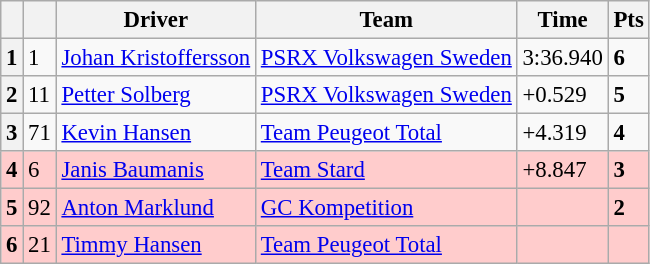<table class="wikitable" style="font-size:95%">
<tr>
<th></th>
<th></th>
<th>Driver</th>
<th>Team</th>
<th>Time</th>
<th>Pts</th>
</tr>
<tr>
<th>1</th>
<td>1</td>
<td> <a href='#'>Johan Kristoffersson</a></td>
<td><a href='#'>PSRX Volkswagen Sweden</a></td>
<td>3:36.940</td>
<td><strong>6</strong></td>
</tr>
<tr>
<th>2</th>
<td>11</td>
<td> <a href='#'>Petter Solberg</a></td>
<td><a href='#'>PSRX Volkswagen Sweden</a></td>
<td>+0.529</td>
<td><strong>5</strong></td>
</tr>
<tr>
<th>3</th>
<td>71</td>
<td> <a href='#'>Kevin Hansen</a></td>
<td><a href='#'>Team Peugeot Total</a></td>
<td>+4.319</td>
<td><strong>4</strong></td>
</tr>
<tr>
<th style="background:#fcc;">4</th>
<td style="background:#fcc;">6</td>
<td style="background:#fcc;"> <a href='#'>Janis Baumanis</a></td>
<td style="background:#fcc;"><a href='#'>Team Stard</a></td>
<td style="background:#fcc;">+8.847</td>
<td style="background:#fcc;"><strong>3</strong></td>
</tr>
<tr>
<th style="background:#fcc;">5</th>
<td style="background:#fcc;">92</td>
<td style="background:#fcc;"> <a href='#'>Anton Marklund</a></td>
<td style="background:#fcc;"><a href='#'>GC Kompetition</a></td>
<td style="background:#fcc;"></td>
<td style="background:#fcc;"><strong>2</strong></td>
</tr>
<tr>
<th style="background:#fcc;">6</th>
<td style="background:#fcc;">21</td>
<td style="background:#fcc;"> <a href='#'>Timmy Hansen</a></td>
<td style="background:#fcc;"><a href='#'>Team Peugeot Total</a></td>
<td style="background:#fcc;"><strong></strong></td>
<td style="background:#fcc;"></td>
</tr>
</table>
